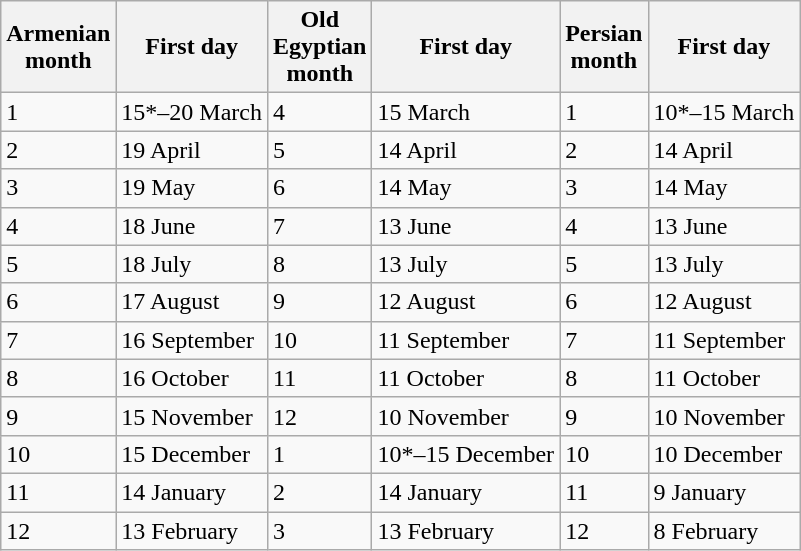<table class="wikitable" style="float:centre">
<tr>
<th>Armenian<br>month</th>
<th>First day</th>
<th>Old<br>Egyptian<br>month</th>
<th>First day</th>
<th>Persian<br>month</th>
<th>First day</th>
</tr>
<tr>
<td>1</td>
<td>15*–20 March</td>
<td>4</td>
<td>15 March</td>
<td>1</td>
<td>10*–15 March</td>
</tr>
<tr>
<td>2</td>
<td>19 April</td>
<td>5</td>
<td>14 April</td>
<td>2</td>
<td>14 April</td>
</tr>
<tr>
<td>3</td>
<td>19 May</td>
<td>6</td>
<td>14 May</td>
<td>3</td>
<td>14 May</td>
</tr>
<tr>
<td>4</td>
<td>18 June</td>
<td>7</td>
<td>13 June</td>
<td>4</td>
<td>13 June</td>
</tr>
<tr>
<td>5</td>
<td>18 July</td>
<td>8</td>
<td>13 July</td>
<td>5</td>
<td>13 July</td>
</tr>
<tr>
<td>6</td>
<td>17 August</td>
<td>9</td>
<td>12 August</td>
<td>6</td>
<td>12 August</td>
</tr>
<tr>
<td>7</td>
<td>16 September</td>
<td>10</td>
<td>11 September</td>
<td>7</td>
<td>11 September</td>
</tr>
<tr>
<td>8</td>
<td>16 October</td>
<td>11</td>
<td>11 October</td>
<td>8</td>
<td>11 October</td>
</tr>
<tr>
<td>9</td>
<td>15 November</td>
<td>12</td>
<td>10 November</td>
<td>9</td>
<td>10 November</td>
</tr>
<tr>
<td>10</td>
<td>15 December</td>
<td>1</td>
<td>10*–15 December</td>
<td>10</td>
<td>10 December</td>
</tr>
<tr>
<td>11</td>
<td>14 January</td>
<td>2</td>
<td>14 January</td>
<td>11</td>
<td>9 January</td>
</tr>
<tr>
<td>12</td>
<td>13 February</td>
<td>3</td>
<td>13 February</td>
<td>12</td>
<td>8 February</td>
</tr>
</table>
